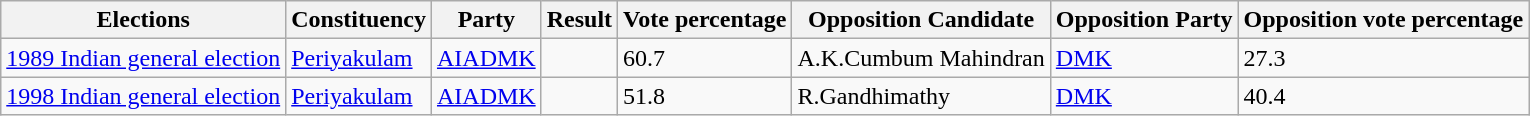<table class="wikitable sortable">
<tr>
<th>Elections</th>
<th>Constituency</th>
<th>Party</th>
<th>Result</th>
<th>Vote percentage</th>
<th>Opposition Candidate</th>
<th>Opposition Party</th>
<th>Opposition vote percentage</th>
</tr>
<tr>
<td><a href='#'>1989 Indian general election</a></td>
<td><a href='#'>Periyakulam</a></td>
<td><a href='#'>AIADMK</a></td>
<td></td>
<td>60.7</td>
<td>A.K.Cumbum Mahindran</td>
<td><a href='#'>DMK</a></td>
<td>27.3</td>
</tr>
<tr>
<td><a href='#'>1998 Indian general election</a></td>
<td><a href='#'>Periyakulam</a></td>
<td><a href='#'>AIADMK</a></td>
<td></td>
<td>51.8</td>
<td>R.Gandhimathy</td>
<td><a href='#'>DMK</a></td>
<td>40.4</td>
</tr>
</table>
